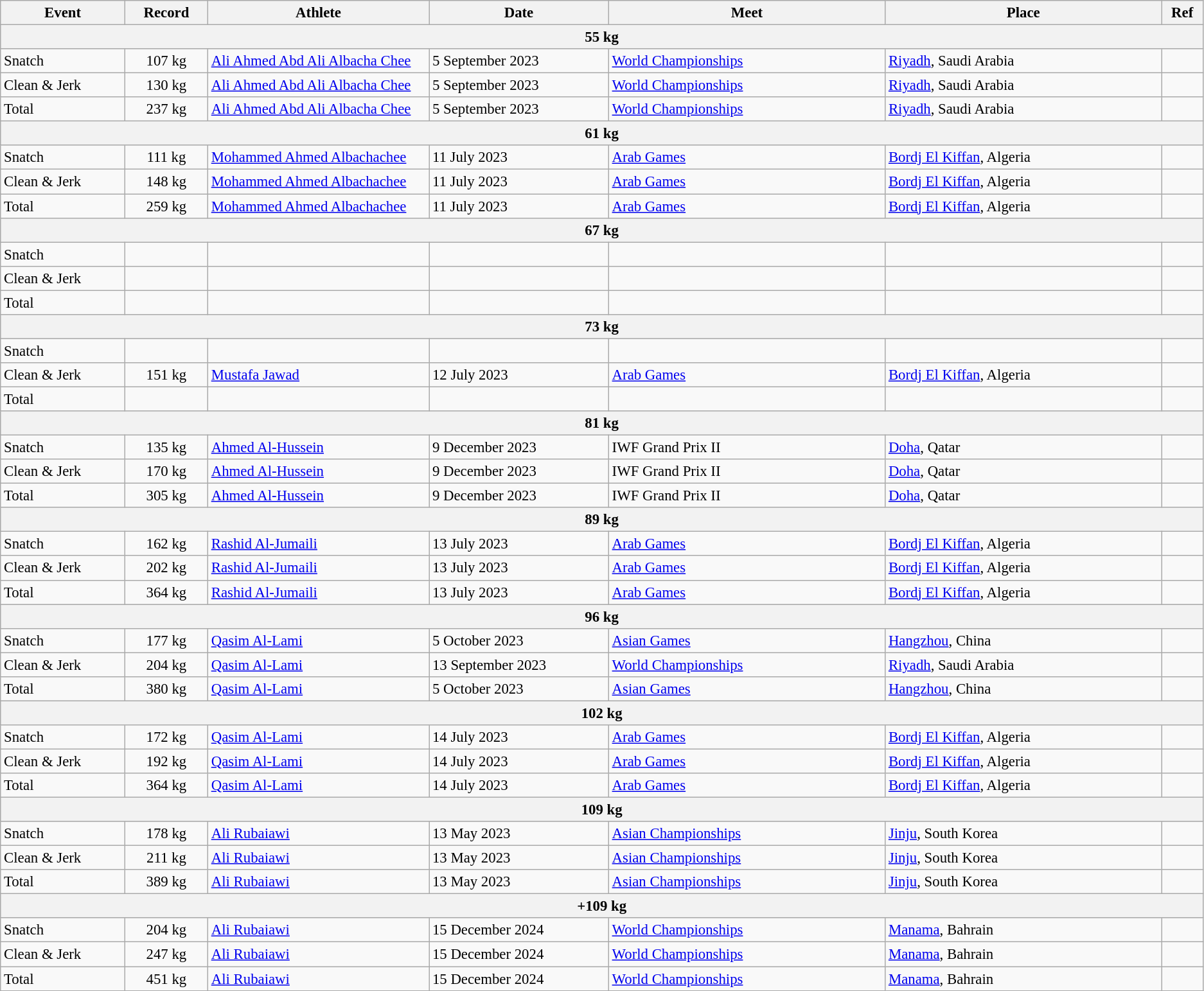<table class="wikitable" style="font-size:95%;">
<tr>
<th width=9%>Event</th>
<th width=6%>Record</th>
<th width=16%>Athlete</th>
<th width=13%>Date</th>
<th width=20%>Meet</th>
<th width=20%>Place</th>
<th width=3%>Ref</th>
</tr>
<tr bgcolor="#DDDDDD">
<th colspan="7">55 kg</th>
</tr>
<tr>
<td>Snatch</td>
<td align="center">107 kg</td>
<td><a href='#'>Ali Ahmed Abd Ali Albacha Chee</a></td>
<td>5 September 2023</td>
<td><a href='#'>World Championships</a></td>
<td><a href='#'>Riyadh</a>, Saudi Arabia</td>
<td></td>
</tr>
<tr>
<td>Clean & Jerk</td>
<td align="center">130 kg</td>
<td><a href='#'>Ali Ahmed Abd Ali Albacha Chee</a></td>
<td>5 September 2023</td>
<td><a href='#'>World Championships</a></td>
<td><a href='#'>Riyadh</a>, Saudi Arabia</td>
<td></td>
</tr>
<tr>
<td>Total</td>
<td align="center">237 kg</td>
<td><a href='#'>Ali Ahmed Abd Ali Albacha Chee</a></td>
<td>5 September 2023</td>
<td><a href='#'>World Championships</a></td>
<td><a href='#'>Riyadh</a>, Saudi Arabia</td>
<td></td>
</tr>
<tr bgcolor="#DDDDDD">
<th colspan="7">61 kg</th>
</tr>
<tr>
<td>Snatch</td>
<td align="center">111 kg</td>
<td><a href='#'>Mohammed Ahmed Albachachee</a></td>
<td>11 July 2023</td>
<td><a href='#'>Arab Games</a></td>
<td><a href='#'>Bordj El Kiffan</a>, Algeria</td>
<td></td>
</tr>
<tr>
<td>Clean & Jerk</td>
<td align="center">148 kg</td>
<td><a href='#'>Mohammed Ahmed Albachachee</a></td>
<td>11 July 2023</td>
<td><a href='#'>Arab Games</a></td>
<td><a href='#'>Bordj El Kiffan</a>, Algeria</td>
<td></td>
</tr>
<tr>
<td>Total</td>
<td align="center">259 kg</td>
<td><a href='#'>Mohammed Ahmed Albachachee</a></td>
<td>11 July 2023</td>
<td><a href='#'>Arab Games</a></td>
<td><a href='#'>Bordj El Kiffan</a>, Algeria</td>
<td></td>
</tr>
<tr bgcolor="#DDDDDD">
<th colspan="7">67 kg</th>
</tr>
<tr>
<td>Snatch</td>
<td align="center"></td>
<td></td>
<td></td>
<td></td>
<td></td>
<td></td>
</tr>
<tr>
<td>Clean & Jerk</td>
<td align="center"></td>
<td></td>
<td></td>
<td></td>
<td></td>
<td></td>
</tr>
<tr>
<td>Total</td>
<td align="center"></td>
<td></td>
<td></td>
<td></td>
<td></td>
<td></td>
</tr>
<tr bgcolor="#DDDDDD">
<th colspan="7">73 kg</th>
</tr>
<tr>
<td>Snatch</td>
<td align="center"></td>
<td></td>
<td></td>
<td></td>
<td></td>
<td></td>
</tr>
<tr>
<td>Clean & Jerk</td>
<td align="center">151 kg</td>
<td><a href='#'>Mustafa Jawad</a></td>
<td>12 July 2023</td>
<td><a href='#'>Arab Games</a></td>
<td><a href='#'>Bordj El Kiffan</a>, Algeria</td>
<td></td>
</tr>
<tr>
<td>Total</td>
<td align="center"></td>
<td></td>
<td></td>
<td></td>
<td></td>
<td></td>
</tr>
<tr bgcolor="#DDDDDD">
<th colspan="7">81 kg</th>
</tr>
<tr>
<td>Snatch</td>
<td align="center">135 kg</td>
<td><a href='#'>Ahmed Al-Hussein</a></td>
<td>9 December 2023</td>
<td>IWF Grand Prix II</td>
<td><a href='#'>Doha</a>, Qatar</td>
<td></td>
</tr>
<tr>
<td>Clean & Jerk</td>
<td align="center">170 kg</td>
<td><a href='#'>Ahmed Al-Hussein</a></td>
<td>9 December 2023</td>
<td>IWF Grand Prix II</td>
<td><a href='#'>Doha</a>, Qatar</td>
<td></td>
</tr>
<tr>
<td>Total</td>
<td align="center">305 kg</td>
<td><a href='#'>Ahmed Al-Hussein</a></td>
<td>9 December 2023</td>
<td>IWF Grand Prix II</td>
<td><a href='#'>Doha</a>, Qatar</td>
<td></td>
</tr>
<tr bgcolor="#DDDDDD">
<th colspan="7">89 kg</th>
</tr>
<tr>
<td>Snatch</td>
<td align="center">162 kg</td>
<td><a href='#'>Rashid Al-Jumaili</a></td>
<td>13 July 2023</td>
<td><a href='#'>Arab Games</a></td>
<td><a href='#'>Bordj El Kiffan</a>, Algeria</td>
<td></td>
</tr>
<tr>
<td>Clean & Jerk</td>
<td align="center">202 kg</td>
<td><a href='#'>Rashid Al-Jumaili</a></td>
<td>13 July 2023</td>
<td><a href='#'>Arab Games</a></td>
<td><a href='#'>Bordj El Kiffan</a>, Algeria</td>
<td></td>
</tr>
<tr>
<td>Total</td>
<td align="center">364 kg</td>
<td><a href='#'>Rashid Al-Jumaili</a></td>
<td>13 July 2023</td>
<td><a href='#'>Arab Games</a></td>
<td><a href='#'>Bordj El Kiffan</a>, Algeria</td>
<td></td>
</tr>
<tr bgcolor="#DDDDDD">
<th colspan="7">96 kg</th>
</tr>
<tr>
<td>Snatch</td>
<td align="center">177 kg</td>
<td><a href='#'>Qasim Al-Lami</a></td>
<td>5 October 2023</td>
<td><a href='#'>Asian Games</a></td>
<td><a href='#'>Hangzhou</a>, China</td>
<td></td>
</tr>
<tr>
<td>Clean & Jerk</td>
<td align="center">204 kg</td>
<td><a href='#'>Qasim Al-Lami</a></td>
<td>13 September 2023</td>
<td><a href='#'>World Championships</a></td>
<td><a href='#'>Riyadh</a>, Saudi Arabia</td>
<td></td>
</tr>
<tr>
<td>Total</td>
<td align="center">380 kg</td>
<td><a href='#'>Qasim Al-Lami</a></td>
<td>5 October 2023</td>
<td><a href='#'>Asian Games</a></td>
<td><a href='#'>Hangzhou</a>, China</td>
<td></td>
</tr>
<tr bgcolor="#DDDDDD">
<th colspan="7">102 kg</th>
</tr>
<tr>
<td>Snatch</td>
<td align="center">172 kg</td>
<td><a href='#'>Qasim Al-Lami</a></td>
<td>14 July 2023</td>
<td><a href='#'>Arab Games</a></td>
<td><a href='#'>Bordj El Kiffan</a>, Algeria</td>
<td></td>
</tr>
<tr>
<td>Clean & Jerk</td>
<td align="center">192 kg</td>
<td><a href='#'>Qasim Al-Lami</a></td>
<td>14 July 2023</td>
<td><a href='#'>Arab Games</a></td>
<td><a href='#'>Bordj El Kiffan</a>, Algeria</td>
<td></td>
</tr>
<tr>
<td>Total</td>
<td align="center">364 kg</td>
<td><a href='#'>Qasim Al-Lami</a></td>
<td>14 July 2023</td>
<td><a href='#'>Arab Games</a></td>
<td><a href='#'>Bordj El Kiffan</a>, Algeria</td>
<td></td>
</tr>
<tr bgcolor="#DDDDDD">
<th colspan="7">109 kg</th>
</tr>
<tr>
<td>Snatch</td>
<td align="center">178 kg</td>
<td><a href='#'>Ali Rubaiawi</a></td>
<td>13 May 2023</td>
<td><a href='#'>Asian Championships</a></td>
<td><a href='#'>Jinju</a>, South Korea</td>
<td></td>
</tr>
<tr>
<td>Clean & Jerk</td>
<td align="center">211 kg</td>
<td><a href='#'>Ali Rubaiawi</a></td>
<td>13 May 2023</td>
<td><a href='#'>Asian Championships</a></td>
<td><a href='#'>Jinju</a>, South Korea</td>
<td></td>
</tr>
<tr>
<td>Total</td>
<td align="center">389 kg</td>
<td><a href='#'>Ali Rubaiawi</a></td>
<td>13 May 2023</td>
<td><a href='#'>Asian Championships</a></td>
<td><a href='#'>Jinju</a>, South Korea</td>
<td></td>
</tr>
<tr bgcolor="#DDDDDD">
<th colspan="7">+109 kg</th>
</tr>
<tr>
<td>Snatch</td>
<td align="center">204 kg</td>
<td><a href='#'>Ali Rubaiawi</a></td>
<td>15 December 2024</td>
<td><a href='#'>World Championships</a></td>
<td><a href='#'>Manama</a>, Bahrain</td>
<td></td>
</tr>
<tr>
<td>Clean & Jerk</td>
<td align="center">247 kg</td>
<td><a href='#'>Ali Rubaiawi</a></td>
<td>15 December 2024</td>
<td><a href='#'>World Championships</a></td>
<td><a href='#'>Manama</a>, Bahrain</td>
<td></td>
</tr>
<tr>
<td>Total</td>
<td align="center">451 kg</td>
<td><a href='#'>Ali Rubaiawi</a></td>
<td>15 December 2024</td>
<td><a href='#'>World Championships</a></td>
<td><a href='#'>Manama</a>, Bahrain</td>
<td></td>
</tr>
</table>
